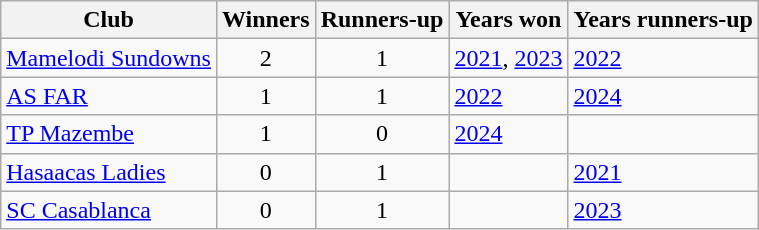<table class="wikitable sortable">
<tr>
<th>Club</th>
<th>Winners</th>
<th>Runners-up</th>
<th class="unsortable">Years won</th>
<th class="unsortable">Years runners-up</th>
</tr>
<tr>
<td> <a href='#'>Mamelodi Sundowns</a></td>
<td align="center">2</td>
<td align="center">1</td>
<td><a href='#'>2021</a>, <a href='#'>2023</a></td>
<td><a href='#'>2022</a></td>
</tr>
<tr>
<td> <a href='#'>AS FAR</a></td>
<td align="center">1</td>
<td align="center">1</td>
<td><a href='#'>2022</a></td>
<td><a href='#'>2024</a></td>
</tr>
<tr>
<td> <a href='#'>TP Mazembe</a></td>
<td align="center">1</td>
<td align="center">0</td>
<td><a href='#'>2024</a></td>
<td></td>
</tr>
<tr>
<td> <a href='#'>Hasaacas Ladies</a></td>
<td align="center">0</td>
<td align="center">1</td>
<td></td>
<td><a href='#'>2021</a></td>
</tr>
<tr>
<td> <a href='#'>SC Casablanca</a></td>
<td align="center">0</td>
<td align="center">1</td>
<td></td>
<td><a href='#'>2023</a></td>
</tr>
</table>
